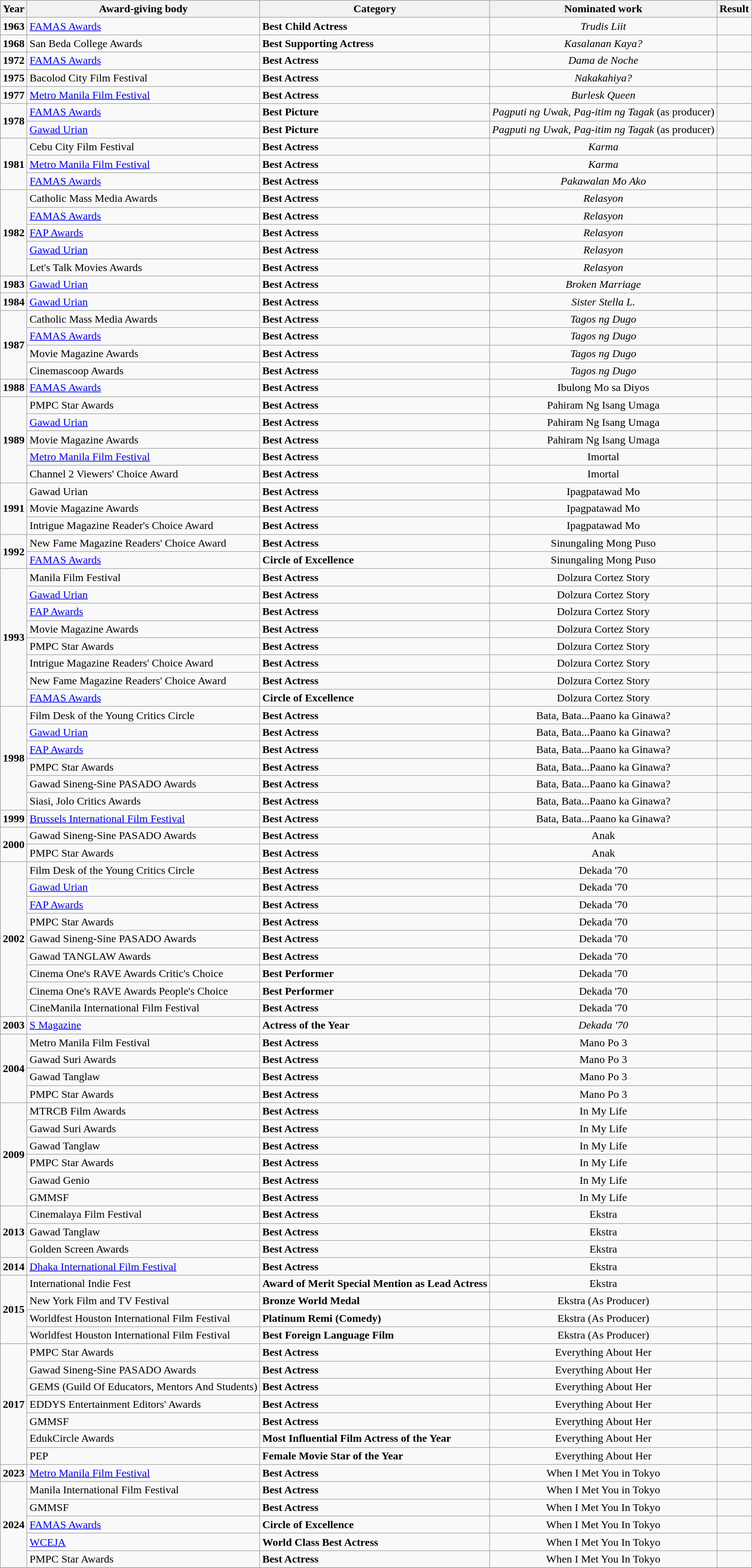<table class="wikitable">
<tr>
<th>Year</th>
<th>Award-giving body</th>
<th>Category</th>
<th>Nominated work</th>
<th>Result</th>
</tr>
<tr>
<td><strong>1963</strong></td>
<td><a href='#'>FAMAS Awards</a></td>
<td><strong>Best Child Actress</strong></td>
<td align=center><em>Trudis Liit</em></td>
<td></td>
</tr>
<tr>
<td><strong>1968</strong></td>
<td>San Beda College Awards</td>
<td><strong>Best Supporting Actress</strong></td>
<td align=center><em>Kasalanan Kaya?</em></td>
<td></td>
</tr>
<tr>
<td><strong>1972</strong></td>
<td><a href='#'>FAMAS Awards</a></td>
<td><strong>Best Actress</strong></td>
<td align=center><em>Dama de Noche</em></td>
<td></td>
</tr>
<tr>
<td><strong>1975</strong></td>
<td>Bacolod City Film Festival</td>
<td><strong>Best Actress</strong></td>
<td align=center><em>Nakakahiya?</em></td>
<td></td>
</tr>
<tr>
<td><strong>1977</strong></td>
<td><a href='#'>Metro Manila Film Festival</a></td>
<td><strong>Best Actress</strong></td>
<td align=center><em>Burlesk Queen</em></td>
<td></td>
</tr>
<tr>
<td rowspan="2"><strong>1978</strong></td>
<td><a href='#'>FAMAS Awards</a></td>
<td><strong>Best Picture</strong></td>
<td align=center><em>Pagputi ng Uwak, Pag-itim ng Tagak</em> (as producer)</td>
<td></td>
</tr>
<tr>
<td><a href='#'>Gawad Urian</a></td>
<td><strong>Best Picture</strong></td>
<td align=center><em>Pagputi ng Uwak, Pag-itim ng Tagak</em> (as producer)</td>
<td></td>
</tr>
<tr>
<td rowspan="3"><strong>1981</strong></td>
<td>Cebu City Film Festival</td>
<td><strong>Best Actress</strong></td>
<td align=center><em>Karma</em></td>
<td></td>
</tr>
<tr>
<td><a href='#'>Metro Manila Film Festival</a></td>
<td><strong>Best Actress</strong></td>
<td align=center><em>Karma</em></td>
<td></td>
</tr>
<tr>
<td><a href='#'>FAMAS Awards</a></td>
<td><strong>Best Actress</strong></td>
<td align=center><em>Pakawalan Mo Ako</em></td>
<td></td>
</tr>
<tr>
<td rowspan="5"><strong>1982</strong></td>
<td>Catholic Mass Media Awards</td>
<td><strong>Best Actress</strong></td>
<td align=center><em>Relasyon</em></td>
<td></td>
</tr>
<tr>
<td><a href='#'>FAMAS Awards</a></td>
<td><strong>Best Actress</strong></td>
<td align=center><em>Relasyon</em></td>
<td></td>
</tr>
<tr>
<td><a href='#'>FAP Awards</a></td>
<td><strong>Best Actress</strong></td>
<td align=center><em>Relasyon</em></td>
<td></td>
</tr>
<tr>
<td><a href='#'>Gawad Urian</a></td>
<td><strong>Best Actress</strong></td>
<td align=center><em>Relasyon</em></td>
<td></td>
</tr>
<tr>
<td>Let's Talk Movies Awards</td>
<td><strong>Best Actress</strong></td>
<td align=center><em>Relasyon</em></td>
<td></td>
</tr>
<tr>
<td><strong>1983</strong></td>
<td><a href='#'>Gawad Urian</a></td>
<td><strong>Best Actress</strong></td>
<td align=center><em>Broken Marriage</em></td>
<td></td>
</tr>
<tr>
<td><strong>1984</strong></td>
<td><a href='#'>Gawad Urian</a></td>
<td><strong>Best Actress</strong></td>
<td align=center><em>Sister Stella L.</em></td>
<td></td>
</tr>
<tr>
<td rowspan=4><strong>1987</strong></td>
<td>Catholic Mass Media Awards</td>
<td><strong>Best Actress</strong></td>
<td align=center><em>Tagos ng Dugo</em></td>
<td></td>
</tr>
<tr>
<td><a href='#'>FAMAS Awards</a></td>
<td><strong>Best Actress</strong></td>
<td align=center><em>Tagos ng Dugo</em></td>
<td></td>
</tr>
<tr>
<td>Movie Magazine Awards</td>
<td><strong>Best Actress</strong></td>
<td align=center><em>Tagos ng Dugo</em></td>
<td></td>
</tr>
<tr>
<td>Cinemascoop Awards</td>
<td><strong>Best Actress</strong></td>
<td align=center><em>Tagos ng Dugo</em></td>
<td></td>
</tr>
<tr>
<td><strong>1988</strong></td>
<td><a href='#'>FAMAS Awards</a></td>
<td><strong>Best Actress</strong></td>
<td align=center>Ibulong Mo sa Diyos</td>
<td></td>
</tr>
<tr>
<td rowspan=5><strong>1989</strong></td>
<td>PMPC Star Awards</td>
<td><strong>Best Actress</strong></td>
<td align=center>Pahiram Ng Isang Umaga</td>
<td></td>
</tr>
<tr>
<td><a href='#'>Gawad Urian</a></td>
<td><strong>Best Actress</strong></td>
<td align=center>Pahiram Ng Isang Umaga</td>
<td></td>
</tr>
<tr>
<td>Movie Magazine Awards</td>
<td><strong>Best Actress</strong></td>
<td align=center>Pahiram Ng Isang Umaga</td>
<td></td>
</tr>
<tr>
<td><a href='#'>Metro Manila Film Festival</a></td>
<td><strong>Best Actress</strong></td>
<td align=center>Imortal</td>
<td></td>
</tr>
<tr>
<td>Channel 2 Viewers' Choice Award</td>
<td><strong>Best Actress</strong></td>
<td align=center>Imortal</td>
<td></td>
</tr>
<tr>
<td rowspan=3><strong>1991</strong></td>
<td>Gawad Urian</td>
<td><strong>Best Actress</strong></td>
<td align=center>Ipagpatawad Mo</td>
<td></td>
</tr>
<tr>
<td>Movie Magazine Awards</td>
<td><strong>Best Actress</strong></td>
<td align=center>Ipagpatawad Mo</td>
<td></td>
</tr>
<tr>
<td>Intrigue Magazine Reader's Choice Award</td>
<td><strong>Best Actress</strong></td>
<td align=center>Ipagpatawad Mo</td>
<td></td>
</tr>
<tr>
<td rowspan=2><strong>1992</strong></td>
<td>New Fame Magazine Readers' Choice Award</td>
<td><strong>Best Actress</strong></td>
<td align=center>Sinungaling Mong Puso</td>
<td></td>
</tr>
<tr>
<td><a href='#'>FAMAS Awards</a></td>
<td><strong>Circle of Excellence</strong></td>
<td align=center>Sinungaling Mong Puso</td>
<td></td>
</tr>
<tr>
<td rowspan=8><strong>1993</strong></td>
<td>Manila Film Festival</td>
<td><strong>Best Actress</strong></td>
<td align=center>Dolzura Cortez Story</td>
<td></td>
</tr>
<tr>
<td><a href='#'>Gawad Urian</a></td>
<td><strong>Best Actress</strong></td>
<td align=center>Dolzura Cortez Story</td>
<td></td>
</tr>
<tr>
<td><a href='#'>FAP Awards</a></td>
<td><strong>Best Actress</strong></td>
<td align=center>Dolzura Cortez Story</td>
<td></td>
</tr>
<tr>
<td>Movie Magazine Awards</td>
<td><strong>Best Actress</strong></td>
<td align=center>Dolzura Cortez Story</td>
<td></td>
</tr>
<tr>
<td>PMPC Star Awards</td>
<td><strong>Best Actress</strong></td>
<td align=center>Dolzura Cortez Story</td>
<td></td>
</tr>
<tr>
<td>Intrigue Magazine Readers' Choice Award</td>
<td><strong>Best Actress</strong></td>
<td align=center>Dolzura Cortez Story</td>
<td></td>
</tr>
<tr>
<td>New Fame Magazine Readers' Choice Award</td>
<td><strong>Best Actress</strong></td>
<td align=center>Dolzura Cortez Story</td>
<td></td>
</tr>
<tr>
<td><a href='#'>FAMAS Awards</a></td>
<td><strong>Circle of Excellence</strong></td>
<td align=center>Dolzura Cortez Story</td>
<td></td>
</tr>
<tr>
<td rowspan=6><strong>1998</strong></td>
<td>Film Desk of the Young Critics Circle</td>
<td><strong>Best Actress</strong></td>
<td align=center>Bata, Bata...Paano ka Ginawa?</td>
<td></td>
</tr>
<tr>
<td><a href='#'>Gawad Urian</a></td>
<td><strong>Best Actress</strong></td>
<td align=center>Bata, Bata...Paano ka Ginawa?</td>
<td></td>
</tr>
<tr>
<td><a href='#'>FAP Awards</a></td>
<td><strong>Best Actress</strong></td>
<td align=center>Bata, Bata...Paano ka Ginawa?</td>
<td></td>
</tr>
<tr>
<td>PMPC Star Awards</td>
<td><strong>Best Actress</strong></td>
<td align=center>Bata, Bata...Paano ka Ginawa?</td>
<td></td>
</tr>
<tr>
<td>Gawad Sineng-Sine PASADO Awards</td>
<td><strong>Best Actress</strong></td>
<td align=center>Bata, Bata...Paano ka Ginawa?</td>
<td></td>
</tr>
<tr>
<td>Siasi, Jolo Critics Awards</td>
<td><strong>Best Actress</strong></td>
<td align=center>Bata, Bata...Paano ka Ginawa?</td>
<td></td>
</tr>
<tr>
<td><strong>1999</strong></td>
<td><a href='#'>Brussels International Film Festival</a></td>
<td><strong>Best Actress</strong></td>
<td align=center>Bata, Bata...Paano ka Ginawa?</td>
<td></td>
</tr>
<tr>
<td rowspan=2><strong>2000</strong></td>
<td>Gawad Sineng-Sine PASADO Awards</td>
<td><strong>Best Actress</strong></td>
<td align=center>Anak</td>
<td></td>
</tr>
<tr>
<td>PMPC Star Awards</td>
<td><strong>Best Actress</strong></td>
<td align=center>Anak</td>
<td></td>
</tr>
<tr>
<td rowspan=9><strong>2002</strong></td>
<td>Film Desk of the Young Critics Circle</td>
<td><strong>Best Actress</strong></td>
<td align=center>Dekada '70</td>
<td></td>
</tr>
<tr>
<td><a href='#'>Gawad Urian</a></td>
<td><strong>Best Actress</strong></td>
<td align=center>Dekada '70</td>
<td></td>
</tr>
<tr>
<td><a href='#'>FAP Awards</a></td>
<td><strong>Best Actress</strong></td>
<td align=center>Dekada '70</td>
<td></td>
</tr>
<tr>
<td>PMPC Star Awards</td>
<td><strong>Best Actress</strong></td>
<td align=center>Dekada '70</td>
<td></td>
</tr>
<tr>
<td>Gawad Sineng-Sine PASADO Awards</td>
<td><strong>Best Actress</strong></td>
<td align=center>Dekada '70</td>
<td></td>
</tr>
<tr>
<td>Gawad TANGLAW Awards</td>
<td><strong>Best Actress</strong></td>
<td align=center>Dekada '70</td>
<td></td>
</tr>
<tr>
<td>Cinema One's RAVE Awards Critic's Choice</td>
<td><strong>Best Performer</strong></td>
<td align=center>Dekada '70</td>
<td></td>
</tr>
<tr>
<td>Cinema One's RAVE Awards People's Choice</td>
<td><strong>Best Performer</strong></td>
<td align=center>Dekada '70</td>
<td></td>
</tr>
<tr>
<td>CineManila International Film Festival</td>
<td><strong>Best Actress</strong></td>
<td align=center>Dekada '70</td>
<td></td>
</tr>
<tr>
<td><strong>2003</strong></td>
<td><a href='#'>S Magazine</a></td>
<td><strong>Actress of the Year</strong></td>
<td align=center><em>Dekada '70</em></td>
<td></td>
</tr>
<tr>
<td rowspan=4><strong>2004</strong></td>
<td>Metro Manila Film Festival</td>
<td><strong>Best Actress</strong></td>
<td align=center>Mano Po 3</td>
<td></td>
</tr>
<tr>
<td>Gawad Suri Awards</td>
<td><strong>Best Actress</strong></td>
<td align=center>Mano Po 3</td>
<td></td>
</tr>
<tr>
<td>Gawad Tanglaw</td>
<td><strong>Best Actress</strong></td>
<td align=center>Mano Po 3</td>
<td></td>
</tr>
<tr>
<td>PMPC Star Awards</td>
<td><strong>Best Actress</strong></td>
<td align=center>Mano Po 3</td>
<td></td>
</tr>
<tr>
<td rowspan=6><strong>2009</strong></td>
<td>MTRCB Film Awards</td>
<td><strong>Best Actress</strong></td>
<td align=center>In My Life</td>
<td></td>
</tr>
<tr>
<td>Gawad Suri Awards</td>
<td><strong>Best Actress</strong></td>
<td align=center>In My Life</td>
<td></td>
</tr>
<tr>
<td>Gawad Tanglaw</td>
<td><strong>Best Actress</strong></td>
<td align=center>In My Life</td>
<td></td>
</tr>
<tr>
<td>PMPC Star Awards</td>
<td><strong>Best Actress</strong></td>
<td align=center>In My Life</td>
<td></td>
</tr>
<tr>
<td>Gawad Genio</td>
<td><strong>Best Actress</strong></td>
<td align=center>In My Life</td>
<td></td>
</tr>
<tr>
<td>GMMSF</td>
<td><strong>Best Actress</strong></td>
<td align=center>In My Life</td>
<td></td>
</tr>
<tr>
<td rowspan=3><strong>2013</strong></td>
<td>Cinemalaya Film Festival</td>
<td><strong>Best Actress</strong></td>
<td align=center>Ekstra</td>
<td></td>
</tr>
<tr>
<td>Gawad Tanglaw</td>
<td><strong>Best Actress</strong></td>
<td align=center>Ekstra</td>
<td></td>
</tr>
<tr>
<td>Golden Screen Awards</td>
<td><strong>Best Actress</strong></td>
<td align=center>Ekstra</td>
<td></td>
</tr>
<tr>
<td><strong>2014</strong></td>
<td><a href='#'>Dhaka International Film Festival</a></td>
<td><strong>Best Actress</strong></td>
<td align=center>Ekstra</td>
<td></td>
</tr>
<tr>
<td rowspan=4><strong>2015</strong></td>
<td>International Indie Fest</td>
<td><strong>Award of Merit Special Mention as Lead Actress</strong></td>
<td align=center>Ekstra</td>
<td></td>
</tr>
<tr>
<td>New York Film and TV Festival</td>
<td><strong>Bronze World Medal</strong></td>
<td align=center>Ekstra (As Producer)</td>
<td></td>
</tr>
<tr>
<td>Worldfest Houston International Film Festival</td>
<td><strong>Platinum Remi (Comedy)</strong></td>
<td align=center>Ekstra (As Producer)</td>
<td></td>
</tr>
<tr>
<td>Worldfest Houston International Film Festival</td>
<td><strong>Best Foreign Language Film</strong></td>
<td align=center>Ekstra (As Producer)</td>
<td></td>
</tr>
<tr>
<td rowspan=7><strong>2017</strong></td>
<td>PMPC Star Awards</td>
<td><strong>Best Actress</strong></td>
<td align=center>Everything About Her</td>
<td></td>
</tr>
<tr>
<td>Gawad Sineng-Sine PASADO Awards</td>
<td><strong>Best Actress</strong></td>
<td align=center>Everything About Her</td>
<td></td>
</tr>
<tr>
<td>GEMS (Guild Of Educators, Mentors And Students)</td>
<td><strong>Best Actress</strong></td>
<td align=center>Everything About Her</td>
<td></td>
</tr>
<tr>
<td>EDDYS Entertainment Editors' Awards</td>
<td><strong>Best Actress</strong></td>
<td align=center>Everything About Her</td>
<td></td>
</tr>
<tr>
<td>GMMSF</td>
<td><strong>Best Actress</strong></td>
<td align=center>Everything About Her</td>
<td></td>
</tr>
<tr>
<td>EdukCircle Awards</td>
<td><strong>Most Influential Film Actress of the Year</strong></td>
<td align=center>Everything About Her</td>
<td></td>
</tr>
<tr>
<td>PEP</td>
<td><strong>Female Movie Star of the Year</strong></td>
<td align=center>Everything About Her</td>
<td></td>
</tr>
<tr>
<td><strong>2023</strong></td>
<td><a href='#'>Metro Manila Film Festival</a></td>
<td><strong>Best Actress</strong></td>
<td align=center>When I Met You in Tokyo</td>
<td></td>
</tr>
<tr>
<td rowspan=5><strong>2024</strong></td>
<td>Manila International Film Festival</td>
<td><strong>Best Actress</strong></td>
<td align=center>When I Met You in Tokyo</td>
<td></td>
</tr>
<tr>
<td>GMMSF</td>
<td><strong>Best Actress</strong></td>
<td align=center>When I Met You In Tokyo</td>
<td></td>
</tr>
<tr>
<td><a href='#'>FAMAS Awards</a></td>
<td><strong>Circle of Excellence</strong></td>
<td align=center>When I Met You In Tokyo</td>
<td></td>
</tr>
<tr>
<td><a href='#'>WCEJA</a></td>
<td><strong>World Class Best Actress</strong></td>
<td align=center>When I Met You In Tokyo</td>
<td></td>
</tr>
<tr>
<td>PMPC Star Awards</td>
<td><strong>Best Actress</strong></td>
<td align=center>When I Met You In Tokyo</td>
<td></td>
</tr>
<tr>
</tr>
</table>
